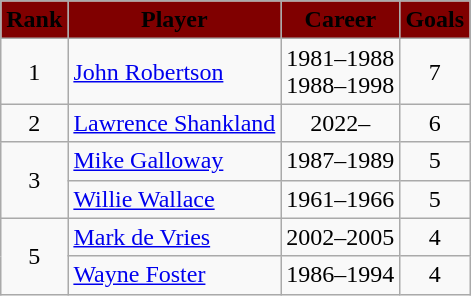<table class="wikitable" style="text-align:center">
<tr>
<th scope="col" style="background-color:maroon"><span>Rank</span></th>
<th scope="col" style="background-color:maroon"><span>Player</span></th>
<th scope="col" style="background-color:maroon"><span>Career</span></th>
<th scope="col" style="background-color:maroon"><span>Goals</span></th>
</tr>
<tr>
<td>1</td>
<td align=left> <a href='#'>John Robertson</a></td>
<td>1981–1988<br>1988–1998</td>
<td>7</td>
</tr>
<tr>
<td>2</td>
<td align=left> <a href='#'>Lawrence Shankland</a></td>
<td>2022–</td>
<td>6</td>
</tr>
<tr>
<td rowspan="2">3</td>
<td align=left> <a href='#'>Mike Galloway</a></td>
<td>1987–1989</td>
<td>5</td>
</tr>
<tr>
<td align=left> <a href='#'>Willie Wallace</a></td>
<td>1961–1966</td>
<td>5</td>
</tr>
<tr>
<td rowspan="2">5</td>
<td align=left> <a href='#'>Mark de Vries</a></td>
<td>2002–2005</td>
<td>4</td>
</tr>
<tr>
<td align=left> <a href='#'>Wayne Foster</a></td>
<td>1986–1994</td>
<td>4</td>
</tr>
</table>
